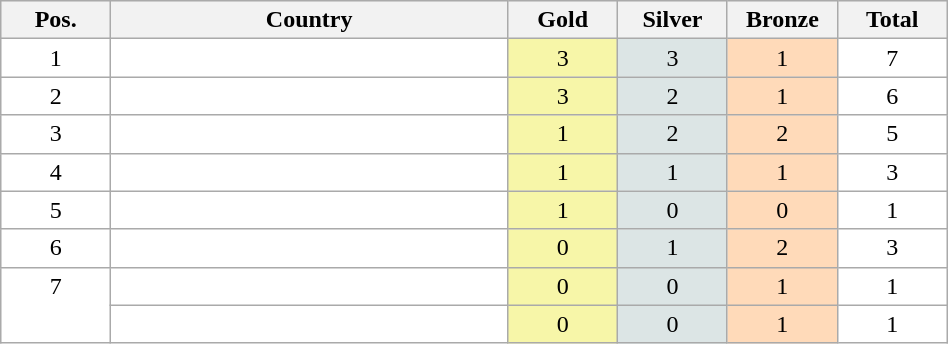<table class=wikitable width=50% cellspacing="1" cellpadding="3" style="border:1px solid #AAAAAA">
<tr bgcolor="#EFEFEF">
<th width=50>Pos.</th>
<th width=200>Country</th>
<th width=50>Gold</th>
<th width=50>Silver</th>
<th width=50>Bronze</th>
<th width=50>Total</th>
</tr>
<tr align="center" valign="top" bgcolor="#FFFFFF">
<td rowspan="1" valign="center">1</td>
<td align="left"></td>
<td style="background:#F7F6A8;">3</td>
<td style="background:#DCE5E5;">3</td>
<td style="background:#FFDAB9;">1</td>
<td>7</td>
</tr>
<tr align="center" valign="top" bgcolor="#FFFFFF">
<td rowspan="1" " valign="center">2</td>
<td align="left"></td>
<td style="background:#F7F6A8;">3</td>
<td style="background:#DCE5E5;">2</td>
<td style="background:#FFDAB9;">1</td>
<td>6</td>
</tr>
<tr align="center" valign="top" bgcolor="#FFFFFF">
<td rowspan="1" " valign="center">3</td>
<td align="left"></td>
<td style="background:#F7F6A8;">1</td>
<td style="background:#DCE5E5;">2</td>
<td style="background:#FFDAB9;">2</td>
<td>5</td>
</tr>
<tr align="center" valign="top" bgcolor="#FFFFFF">
<td rowspan="1" valign="center">4</td>
<td align="left"></td>
<td style="background:#F7F6A8;">1</td>
<td style="background:#DCE5E5;">1</td>
<td style="background:#FFDAB9;">1</td>
<td>3</td>
</tr>
<tr align="center" valign="top" bgcolor="#FFFFFF">
<td rowspan="1" " valign="center">5</td>
<td align="left"></td>
<td style="background:#F7F6A8;">1</td>
<td style="background:#DCE5E5;">0</td>
<td style="background:#FFDAB9;">0</td>
<td>1</td>
</tr>
<tr align="center" valign="top" bgcolor="#FFFFFF">
<td rowspan="1" valign="center">6</td>
<td align="left"></td>
<td style="background:#F7F6A8;">0</td>
<td style="background:#DCE5E5;">1</td>
<td style="background:#FFDAB9;">2</td>
<td>3</td>
</tr>
<tr align="center" valign="top" bgcolor="#FFFFFF">
<td rowspan="2" valign="center">7</td>
<td align="left"></td>
<td style="background:#F7F6A8;">0</td>
<td style="background:#DCE5E5;">0</td>
<td style="background:#FFDAB9;">1</td>
<td>1</td>
</tr>
<tr align="center" valign="top" bgcolor="#FFFFFF">
<td align="left"></td>
<td style="background:#F7F6A8;">0</td>
<td style="background:#DCE5E5;">0</td>
<td style="background:#FFDAB9;">1</td>
<td>1</td>
</tr>
</table>
